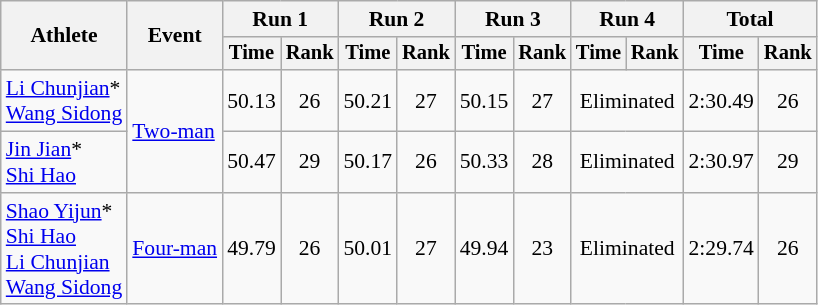<table class="wikitable" style="font-size:90%">
<tr>
<th rowspan="2">Athlete</th>
<th rowspan="2">Event</th>
<th colspan="2">Run 1</th>
<th colspan="2">Run 2</th>
<th colspan="2">Run 3</th>
<th colspan="2">Run 4</th>
<th colspan="2">Total</th>
</tr>
<tr style="font-size:95%">
<th>Time</th>
<th>Rank</th>
<th>Time</th>
<th>Rank</th>
<th>Time</th>
<th>Rank</th>
<th>Time</th>
<th>Rank</th>
<th>Time</th>
<th>Rank</th>
</tr>
<tr align=center>
<td align=left><a href='#'>Li Chunjian</a>*<br><a href='#'>Wang Sidong</a></td>
<td align=left rowspan=2><a href='#'>Two-man</a></td>
<td>50.13</td>
<td>26</td>
<td>50.21</td>
<td>27</td>
<td>50.15</td>
<td>27</td>
<td colspan=2>Eliminated</td>
<td>2:30.49</td>
<td>26</td>
</tr>
<tr align=center>
<td align=left><a href='#'>Jin Jian</a>*<br><a href='#'>Shi Hao</a></td>
<td>50.47</td>
<td>29</td>
<td>50.17</td>
<td>26</td>
<td>50.33</td>
<td>28</td>
<td colspan=2>Eliminated</td>
<td>2:30.97</td>
<td>29</td>
</tr>
<tr align=center>
<td align=left><a href='#'>Shao Yijun</a>*<br><a href='#'>Shi Hao</a><br><a href='#'>Li Chunjian</a><br><a href='#'>Wang Sidong</a></td>
<td align=left><a href='#'>Four-man</a></td>
<td>49.79</td>
<td>26</td>
<td>50.01</td>
<td>27</td>
<td>49.94</td>
<td>23</td>
<td colspan=2>Eliminated</td>
<td>2:29.74</td>
<td>26</td>
</tr>
</table>
